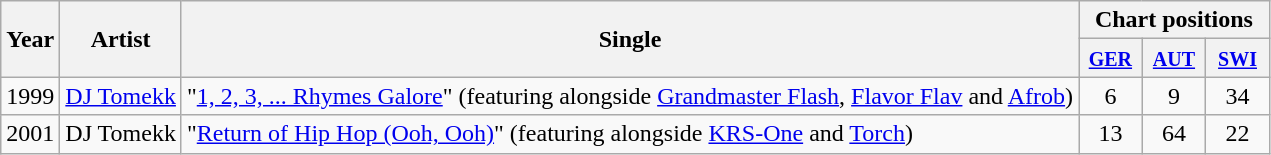<table class="wikitable">
<tr>
<th rowspan="2">Year</th>
<th rowspan="2">Artist</th>
<th rowspan="2">Single</th>
<th colspan="3">Chart positions</th>
</tr>
<tr>
<th style="width:35px;"><small><a href='#'>GER</a></small></th>
<th style="width:35px;"><small><a href='#'>AUT</a></small></th>
<th style="width:35px;"><small><a href='#'>SWI</a></small></th>
</tr>
<tr>
<td>1999</td>
<td><a href='#'>DJ Tomekk</a></td>
<td>"<a href='#'>1, 2, 3, ... Rhymes Galore</a>" (featuring alongside <a href='#'>Grandmaster Flash</a>, <a href='#'>Flavor Flav</a> and <a href='#'>Afrob</a>)</td>
<td style="text-align:center;">6</td>
<td style="text-align:center;">9</td>
<td style="text-align:center;">34</td>
</tr>
<tr>
<td>2001</td>
<td>DJ Tomekk</td>
<td>"<a href='#'>Return of Hip Hop (Ooh, Ooh)</a>" (featuring alongside <a href='#'>KRS-One</a> and <a href='#'>Torch</a>)</td>
<td style="text-align:center;">13</td>
<td style="text-align:center;">64</td>
<td style="text-align:center;">22</td>
</tr>
</table>
